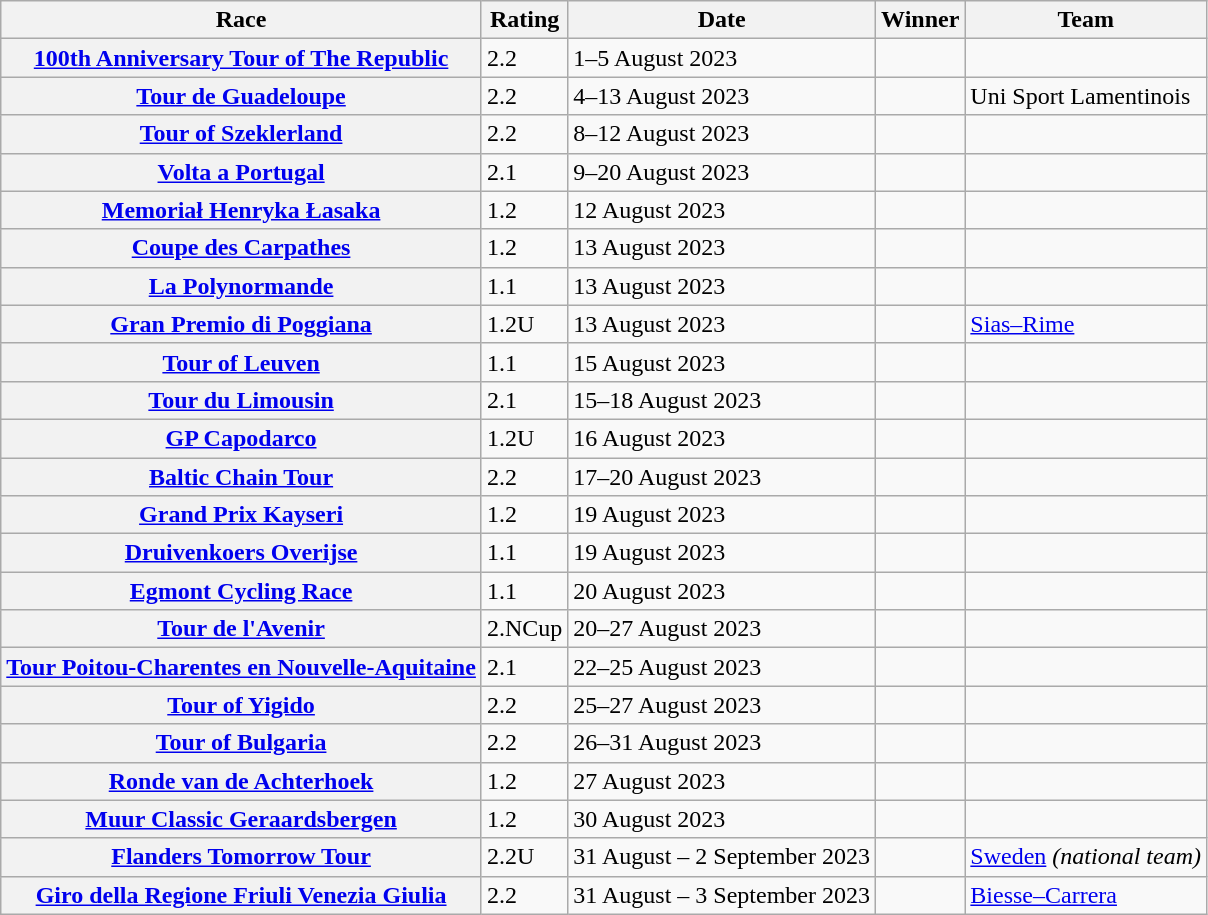<table class="wikitable plainrowheaders">
<tr>
<th scope="col">Race</th>
<th scope="col">Rating</th>
<th scope="col">Date</th>
<th scope="col">Winner</th>
<th scope="col">Team</th>
</tr>
<tr>
<th scope="row"> <a href='#'>100th Anniversary Tour of The Republic</a></th>
<td>2.2</td>
<td>1–5 August 2023</td>
<td></td>
<td></td>
</tr>
<tr>
<th scope="row"> <a href='#'>Tour de Guadeloupe</a></th>
<td>2.2</td>
<td>4–13 August 2023</td>
<td></td>
<td>Uni Sport Lamentinois</td>
</tr>
<tr>
<th scope="row"> <a href='#'>Tour of Szeklerland</a></th>
<td>2.2</td>
<td>8–12 August 2023</td>
<td></td>
<td></td>
</tr>
<tr>
<th scope="row"> <a href='#'>Volta a Portugal</a></th>
<td>2.1</td>
<td>9–20 August 2023</td>
<td></td>
<td></td>
</tr>
<tr>
<th scope="row"> <a href='#'>Memoriał Henryka Łasaka</a></th>
<td>1.2</td>
<td>12 August 2023</td>
<td></td>
<td></td>
</tr>
<tr>
<th scope="row"> <a href='#'>Coupe des Carpathes</a></th>
<td>1.2</td>
<td>13 August 2023</td>
<td></td>
<td></td>
</tr>
<tr>
<th scope="row"> <a href='#'>La Polynormande</a></th>
<td>1.1</td>
<td>13 August 2023</td>
<td></td>
<td></td>
</tr>
<tr>
<th scope="row"> <a href='#'>Gran Premio di Poggiana</a></th>
<td>1.2U</td>
<td>13 August 2023</td>
<td></td>
<td><a href='#'>Sias–Rime</a></td>
</tr>
<tr>
<th scope="row"> <a href='#'>Tour of Leuven</a></th>
<td>1.1</td>
<td>15 August 2023</td>
<td></td>
<td></td>
</tr>
<tr>
<th scope="row"> <a href='#'>Tour du Limousin</a></th>
<td>2.1</td>
<td>15–18 August 2023</td>
<td></td>
<td></td>
</tr>
<tr>
<th scope="row"> <a href='#'>GP Capodarco</a></th>
<td>1.2U</td>
<td>16 August 2023</td>
<td></td>
<td></td>
</tr>
<tr>
<th scope="row"> <a href='#'>Baltic Chain Tour</a></th>
<td>2.2</td>
<td>17–20 August 2023</td>
<td></td>
<td></td>
</tr>
<tr>
<th scope="row"> <a href='#'>Grand Prix Kayseri</a></th>
<td>1.2</td>
<td>19 August 2023</td>
<td></td>
<td></td>
</tr>
<tr>
<th scope="row"> <a href='#'>Druivenkoers Overijse</a></th>
<td>1.1</td>
<td>19 August 2023</td>
<td></td>
<td></td>
</tr>
<tr>
<th scope="row"> <a href='#'>Egmont Cycling Race</a></th>
<td>1.1</td>
<td>20 August 2023</td>
<td></td>
<td></td>
</tr>
<tr>
<th scope="row"> <a href='#'>Tour de l'Avenir</a></th>
<td>2.NCup</td>
<td>20–27 August 2023</td>
<td></td>
<td></td>
</tr>
<tr>
<th scope="row"> <a href='#'>Tour Poitou-Charentes en Nouvelle-Aquitaine</a></th>
<td>2.1</td>
<td>22–25 August 2023</td>
<td></td>
<td></td>
</tr>
<tr>
<th scope="row"> <a href='#'>Tour of Yigido</a></th>
<td>2.2</td>
<td>25–27 August 2023</td>
<td></td>
<td></td>
</tr>
<tr>
<th scope="row"> <a href='#'>Tour of Bulgaria</a></th>
<td>2.2</td>
<td>26–31 August 2023</td>
<td></td>
<td></td>
</tr>
<tr>
<th scope="row"> <a href='#'>Ronde van de Achterhoek</a></th>
<td>1.2</td>
<td>27 August 2023</td>
<td></td>
<td></td>
</tr>
<tr>
<th scope="row"> <a href='#'>Muur Classic Geraardsbergen</a></th>
<td>1.2</td>
<td>30 August 2023</td>
<td></td>
<td></td>
</tr>
<tr>
<th scope="row"> <a href='#'>Flanders Tomorrow Tour</a></th>
<td>2.2U</td>
<td>31 August – 2 September 2023</td>
<td></td>
<td><a href='#'>Sweden</a> <em>(national team)</em></td>
</tr>
<tr>
<th scope="row"> <a href='#'>Giro della Regione Friuli Venezia Giulia</a></th>
<td>2.2</td>
<td>31 August – 3 September 2023</td>
<td></td>
<td><a href='#'>Biesse–Carrera</a></td>
</tr>
</table>
